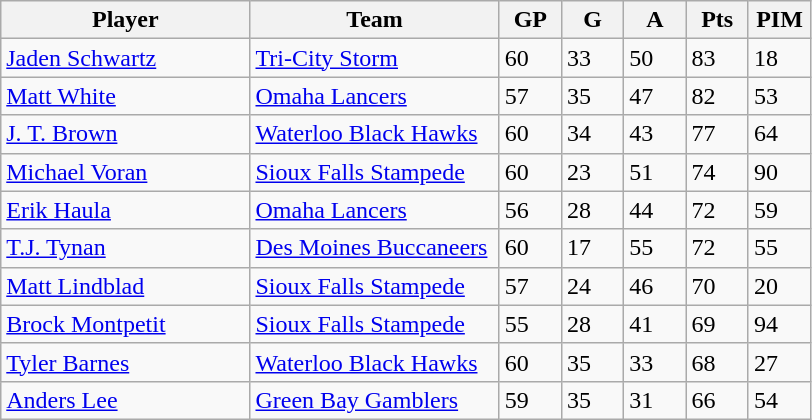<table class="wikitable">
<tr>
<th bgcolor="#DDDDFF" width="30%">Player</th>
<th bgcolor="#DDDDFF" width="30%">Team</th>
<th bgcolor="#DDDDFF" width="7.5%">GP</th>
<th bgcolor="#DDDDFF" width="7.5%">G</th>
<th bgcolor="#DDDDFF" width="7.5%">A</th>
<th bgcolor="#DDDDFF" width="7.5%">Pts</th>
<th bgcolor="#DDDDFF" width="7.5%">PIM</th>
</tr>
<tr>
<td><a href='#'>Jaden Schwartz</a></td>
<td><a href='#'>Tri-City Storm</a></td>
<td>60</td>
<td>33</td>
<td>50</td>
<td>83</td>
<td>18</td>
</tr>
<tr>
<td><a href='#'>Matt White</a></td>
<td><a href='#'>Omaha Lancers</a></td>
<td>57</td>
<td>35</td>
<td>47</td>
<td>82</td>
<td>53</td>
</tr>
<tr>
<td><a href='#'>J. T. Brown</a></td>
<td><a href='#'>Waterloo Black Hawks</a></td>
<td>60</td>
<td>34</td>
<td>43</td>
<td>77</td>
<td>64</td>
</tr>
<tr>
<td><a href='#'>Michael Voran</a></td>
<td><a href='#'>Sioux Falls Stampede</a></td>
<td>60</td>
<td>23</td>
<td>51</td>
<td>74</td>
<td>90</td>
</tr>
<tr>
<td><a href='#'>Erik Haula</a></td>
<td><a href='#'>Omaha Lancers</a></td>
<td>56</td>
<td>28</td>
<td>44</td>
<td>72</td>
<td>59</td>
</tr>
<tr>
<td><a href='#'>T.J. Tynan</a></td>
<td><a href='#'>Des Moines Buccaneers</a></td>
<td>60</td>
<td>17</td>
<td>55</td>
<td>72</td>
<td>55</td>
</tr>
<tr>
<td><a href='#'>Matt Lindblad</a></td>
<td><a href='#'>Sioux Falls Stampede</a></td>
<td>57</td>
<td>24</td>
<td>46</td>
<td>70</td>
<td>20</td>
</tr>
<tr>
<td><a href='#'>Brock Montpetit</a></td>
<td><a href='#'>Sioux Falls Stampede</a></td>
<td>55</td>
<td>28</td>
<td>41</td>
<td>69</td>
<td>94</td>
</tr>
<tr>
<td><a href='#'>Tyler Barnes</a></td>
<td><a href='#'>Waterloo Black Hawks</a></td>
<td>60</td>
<td>35</td>
<td>33</td>
<td>68</td>
<td>27</td>
</tr>
<tr>
<td><a href='#'>Anders Lee</a></td>
<td><a href='#'>Green Bay Gamblers</a></td>
<td>59</td>
<td>35</td>
<td>31</td>
<td>66</td>
<td>54</td>
</tr>
</table>
